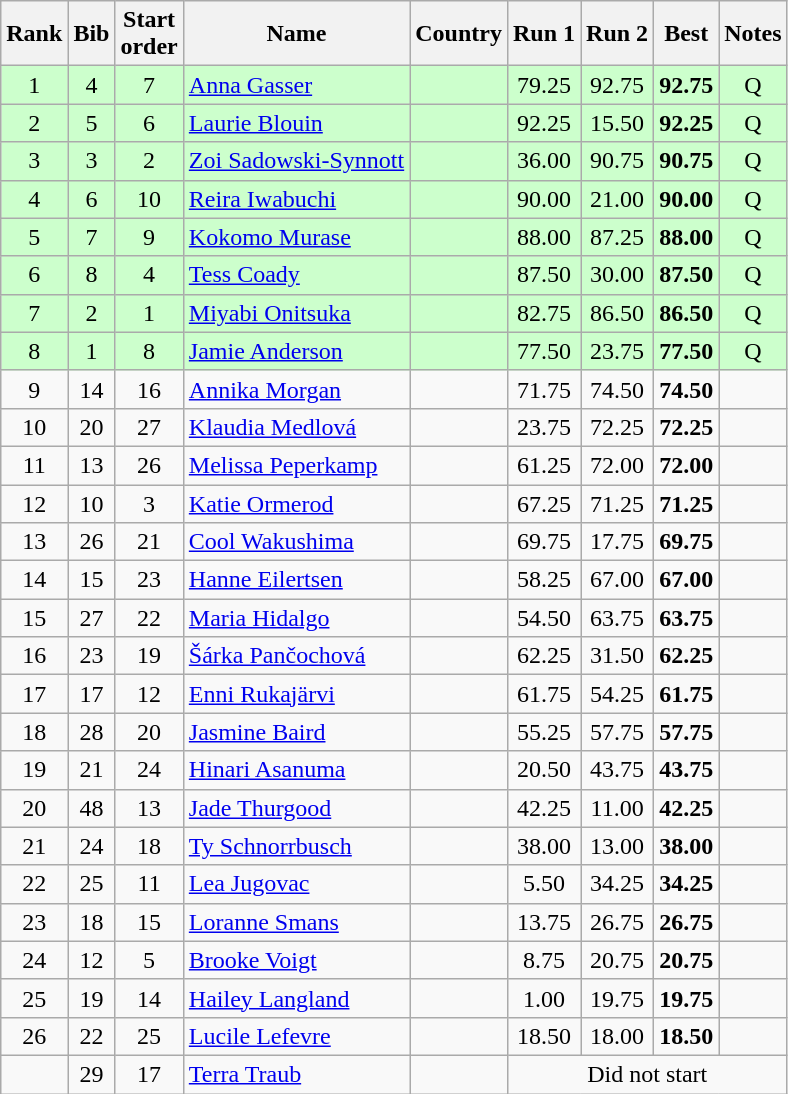<table class="wikitable sortable" style="text-align:center">
<tr>
<th>Rank</th>
<th>Bib</th>
<th>Start<br>order</th>
<th>Name</th>
<th>Country</th>
<th>Run 1</th>
<th>Run 2</th>
<th>Best</th>
<th>Notes</th>
</tr>
<tr bgcolor=ccffcc>
<td>1</td>
<td>4</td>
<td>7</td>
<td align=left><a href='#'>Anna Gasser</a></td>
<td align=left></td>
<td>79.25</td>
<td>92.75</td>
<td><strong>92.75</strong></td>
<td>Q</td>
</tr>
<tr bgcolor=ccffcc>
<td>2</td>
<td>5</td>
<td>6</td>
<td align=left><a href='#'>Laurie Blouin</a></td>
<td align=left></td>
<td>92.25</td>
<td>15.50</td>
<td><strong>92.25</strong></td>
<td>Q</td>
</tr>
<tr bgcolor=ccffcc>
<td>3</td>
<td>3</td>
<td>2</td>
<td align=left><a href='#'>Zoi Sadowski-Synnott</a></td>
<td align=left></td>
<td>36.00</td>
<td>90.75</td>
<td><strong>90.75</strong></td>
<td>Q</td>
</tr>
<tr bgcolor=ccffcc>
<td>4</td>
<td>6</td>
<td>10</td>
<td align=left><a href='#'>Reira Iwabuchi</a></td>
<td align=left></td>
<td>90.00</td>
<td>21.00</td>
<td><strong>90.00</strong></td>
<td>Q</td>
</tr>
<tr bgcolor=ccffcc>
<td>5</td>
<td>7</td>
<td>9</td>
<td align=left><a href='#'>Kokomo Murase</a></td>
<td align=left></td>
<td>88.00</td>
<td>87.25</td>
<td><strong>88.00</strong></td>
<td>Q</td>
</tr>
<tr bgcolor=ccffcc>
<td>6</td>
<td>8</td>
<td>4</td>
<td align=left><a href='#'>Tess Coady</a></td>
<td align=left></td>
<td>87.50</td>
<td>30.00</td>
<td><strong>87.50</strong></td>
<td>Q</td>
</tr>
<tr bgcolor=ccffcc>
<td>7</td>
<td>2</td>
<td>1</td>
<td align=left><a href='#'>Miyabi Onitsuka</a></td>
<td align=left></td>
<td>82.75</td>
<td>86.50</td>
<td><strong>86.50</strong></td>
<td>Q</td>
</tr>
<tr bgcolor=ccffcc>
<td>8</td>
<td>1</td>
<td>8</td>
<td align=left><a href='#'>Jamie Anderson</a></td>
<td align=left></td>
<td>77.50</td>
<td>23.75</td>
<td><strong>77.50</strong></td>
<td>Q</td>
</tr>
<tr>
<td>9</td>
<td>14</td>
<td>16</td>
<td align=left><a href='#'>Annika Morgan</a></td>
<td align=left></td>
<td>71.75</td>
<td>74.50</td>
<td><strong>74.50</strong></td>
<td></td>
</tr>
<tr>
<td>10</td>
<td>20</td>
<td>27</td>
<td align=left><a href='#'>Klaudia Medlová</a></td>
<td align=left></td>
<td>23.75</td>
<td>72.25</td>
<td><strong>72.25</strong></td>
<td></td>
</tr>
<tr>
<td>11</td>
<td>13</td>
<td>26</td>
<td align=left><a href='#'>Melissa Peperkamp</a></td>
<td align=left></td>
<td>61.25</td>
<td>72.00</td>
<td><strong>72.00</strong></td>
<td></td>
</tr>
<tr>
<td>12</td>
<td>10</td>
<td>3</td>
<td align=left><a href='#'>Katie Ormerod</a></td>
<td align=left></td>
<td>67.25</td>
<td>71.25</td>
<td><strong>71.25</strong></td>
<td></td>
</tr>
<tr>
<td>13</td>
<td>26</td>
<td>21</td>
<td align=left><a href='#'>Cool Wakushima</a></td>
<td align=left></td>
<td>69.75</td>
<td>17.75</td>
<td><strong>69.75</strong></td>
<td></td>
</tr>
<tr>
<td>14</td>
<td>15</td>
<td>23</td>
<td align=left><a href='#'>Hanne Eilertsen</a></td>
<td align=left></td>
<td>58.25</td>
<td>67.00</td>
<td><strong>67.00</strong></td>
<td></td>
</tr>
<tr>
<td>15</td>
<td>27</td>
<td>22</td>
<td align=left><a href='#'>Maria Hidalgo</a></td>
<td align=left></td>
<td>54.50</td>
<td>63.75</td>
<td><strong>63.75</strong></td>
<td></td>
</tr>
<tr>
<td>16</td>
<td>23</td>
<td>19</td>
<td align=left><a href='#'>Šárka Pančochová</a></td>
<td align=left></td>
<td>62.25</td>
<td>31.50</td>
<td><strong>62.25</strong></td>
<td></td>
</tr>
<tr>
<td>17</td>
<td>17</td>
<td>12</td>
<td align=left><a href='#'>Enni Rukajärvi</a></td>
<td align=left></td>
<td>61.75</td>
<td>54.25</td>
<td><strong>61.75</strong></td>
<td></td>
</tr>
<tr>
<td>18</td>
<td>28</td>
<td>20</td>
<td align=left><a href='#'>Jasmine Baird</a></td>
<td align=left></td>
<td>55.25</td>
<td>57.75</td>
<td><strong>57.75</strong></td>
<td></td>
</tr>
<tr>
<td>19</td>
<td>21</td>
<td>24</td>
<td align=left><a href='#'>Hinari Asanuma</a></td>
<td align=left></td>
<td>20.50</td>
<td>43.75</td>
<td><strong>43.75</strong></td>
<td></td>
</tr>
<tr>
<td>20</td>
<td>48</td>
<td>13</td>
<td align=left><a href='#'>Jade Thurgood</a></td>
<td align=left></td>
<td>42.25</td>
<td>11.00</td>
<td><strong>42.25</strong></td>
<td></td>
</tr>
<tr>
<td>21</td>
<td>24</td>
<td>18</td>
<td align=left><a href='#'>Ty Schnorrbusch</a></td>
<td align=left></td>
<td>38.00</td>
<td>13.00</td>
<td><strong>38.00</strong></td>
<td></td>
</tr>
<tr>
<td>22</td>
<td>25</td>
<td>11</td>
<td align=left><a href='#'>Lea Jugovac</a></td>
<td align=left></td>
<td>5.50</td>
<td>34.25</td>
<td><strong>34.25</strong></td>
<td></td>
</tr>
<tr>
<td>23</td>
<td>18</td>
<td>15</td>
<td align=left><a href='#'>Loranne Smans</a></td>
<td align=left></td>
<td>13.75</td>
<td>26.75</td>
<td><strong>26.75</strong></td>
<td></td>
</tr>
<tr>
<td>24</td>
<td>12</td>
<td>5</td>
<td align=left><a href='#'>Brooke Voigt</a></td>
<td align=left></td>
<td>8.75</td>
<td>20.75</td>
<td><strong>20.75</strong></td>
<td></td>
</tr>
<tr>
<td>25</td>
<td>19</td>
<td>14</td>
<td align=left><a href='#'>Hailey Langland</a></td>
<td align=left></td>
<td>1.00</td>
<td>19.75</td>
<td><strong>19.75</strong></td>
<td></td>
</tr>
<tr>
<td>26</td>
<td>22</td>
<td>25</td>
<td align=left><a href='#'>Lucile Lefevre</a></td>
<td align=left></td>
<td>18.50</td>
<td>18.00</td>
<td><strong>18.50</strong></td>
<td></td>
</tr>
<tr>
<td></td>
<td>29</td>
<td>17</td>
<td align=left><a href='#'>Terra Traub</a></td>
<td align=left></td>
<td colspan=4>Did not start</td>
</tr>
</table>
